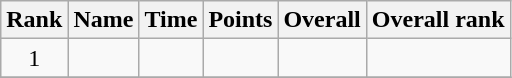<table class="wikitable sortable" style="text-align:center">
<tr>
<th>Rank</th>
<th>Name</th>
<th>Time</th>
<th>Points</th>
<th>Overall</th>
<th>Overall rank</th>
</tr>
<tr>
<td>1</td>
<td align=left></td>
<td></td>
<td></td>
<td></td>
<td></td>
</tr>
<tr>
</tr>
</table>
